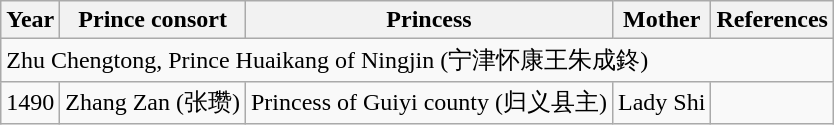<table class="wikitable">
<tr>
<th>Year</th>
<th>Prince consort</th>
<th>Princess</th>
<th>Mother</th>
<th>References</th>
</tr>
<tr>
<td colspan="5">Zhu Chengtong, Prince Huaikang of Ningjin (宁津怀康王朱成鉖)</td>
</tr>
<tr>
<td>1490</td>
<td>Zhang Zan (张瓒)</td>
<td>Princess of Guiyi county (归义县主)</td>
<td>Lady Shi</td>
<td></td>
</tr>
</table>
